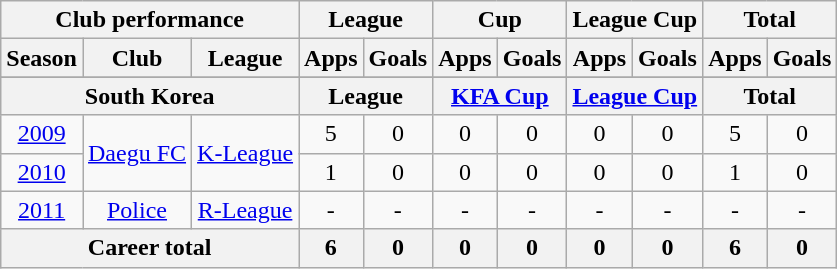<table class="wikitable" style="text-align:center">
<tr>
<th colspan=3>Club performance</th>
<th colspan=2>League</th>
<th colspan=2>Cup</th>
<th colspan=2>League Cup</th>
<th colspan=2>Total</th>
</tr>
<tr>
<th>Season</th>
<th>Club</th>
<th>League</th>
<th>Apps</th>
<th>Goals</th>
<th>Apps</th>
<th>Goals</th>
<th>Apps</th>
<th>Goals</th>
<th>Apps</th>
<th>Goals</th>
</tr>
<tr>
</tr>
<tr>
<th colspan=3>South Korea</th>
<th colspan=2>League</th>
<th colspan=2><a href='#'>KFA Cup</a></th>
<th colspan=2><a href='#'>League Cup</a></th>
<th colspan=2>Total</th>
</tr>
<tr>
<td><a href='#'>2009</a></td>
<td rowspan="2"><a href='#'>Daegu FC</a></td>
<td rowspan="2"><a href='#'>K-League</a></td>
<td>5</td>
<td>0</td>
<td>0</td>
<td>0</td>
<td>0</td>
<td>0</td>
<td>5</td>
<td>0</td>
</tr>
<tr>
<td><a href='#'>2010</a></td>
<td>1</td>
<td>0</td>
<td>0</td>
<td>0</td>
<td>0</td>
<td>0</td>
<td>1</td>
<td>0</td>
</tr>
<tr>
<td><a href='#'>2011</a></td>
<td rowspan="1"><a href='#'>Police</a></td>
<td rowspan="1"><a href='#'>R-League</a></td>
<td>-</td>
<td>-</td>
<td>-</td>
<td>-</td>
<td>-</td>
<td>-</td>
<td>-</td>
<td>-</td>
</tr>
<tr>
<th colspan=3>Career total</th>
<th>6</th>
<th>0</th>
<th>0</th>
<th>0</th>
<th>0</th>
<th>0</th>
<th>6</th>
<th>0</th>
</tr>
</table>
